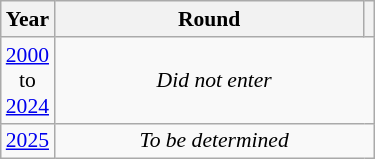<table class="wikitable" style="text-align: center; font-size:90%">
<tr>
<th>Year</th>
<th style="width:200px">Round</th>
<th></th>
</tr>
<tr>
<td><a href='#'>2000</a><br>to<br><a href='#'>2024</a></td>
<td colspan="2"><em>Did not enter</em></td>
</tr>
<tr>
<td><a href='#'>2025</a></td>
<td colspan="2"><em>To be determined</em></td>
</tr>
</table>
